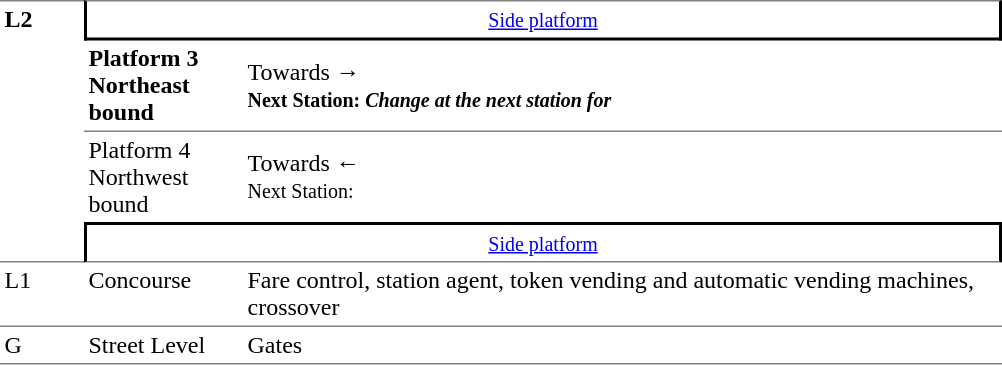<table border="0" cellspacing="0" cellpadding="3">
<tr>
<td rowspan="4" style="border-top:solid 1px grey;border-bottom:solid 1px grey;" width="50" valign="top"><strong>L2</strong></td>
<td colspan="2" style="border-top:solid 1px grey;border-right:solid 2px black;border-left:solid 2px black;border-bottom:solid 2px black;text-align:center;"><small><a href='#'>Side platform</a></small></td>
</tr>
<tr>
<td style="border-bottom:solid 1px grey;" width="100"><span><strong>Platform 3</strong><br><strong>Northeast bound</strong></span></td>
<td style="border-bottom:solid 1px grey;" width="500">Towards → <br><small><strong>Next Station:</strong> </small> <small><strong><em>Change at the next station for <strong><em></small></td>
</tr>
<tr>
<td><span></strong>Platform 4<strong><br></strong>Northwest bound<strong></span></td>
<td><span></span>Towards ← <br><small></strong>Next Station:<strong> </small></td>
</tr>
<tr>
<td colspan="2" style="border-top:solid 2px black;border-right:solid 2px black;border-left:solid 2px black;border-bottom:solid 1px grey;text-align:center;"><small><a href='#'>Side platform</a></small></td>
</tr>
<tr>
<td valign="top"></strong>L1<strong></td>
<td valign="top">Concourse</td>
<td valign="top">Fare control, station agent, token vending and automatic vending machines, crossover</td>
</tr>
<tr>
<td style="border-bottom:solid 1px grey;border-top:solid 1px grey;" width="50" valign="top"></strong>G<strong></td>
<td style="border-top:solid 1px grey;border-bottom:solid 1px grey;" width="100" valign="top">Street Level</td>
<td style="border-top:solid 1px grey;border-bottom:solid 1px grey;" width="500" valign="top">Gates</td>
</tr>
</table>
